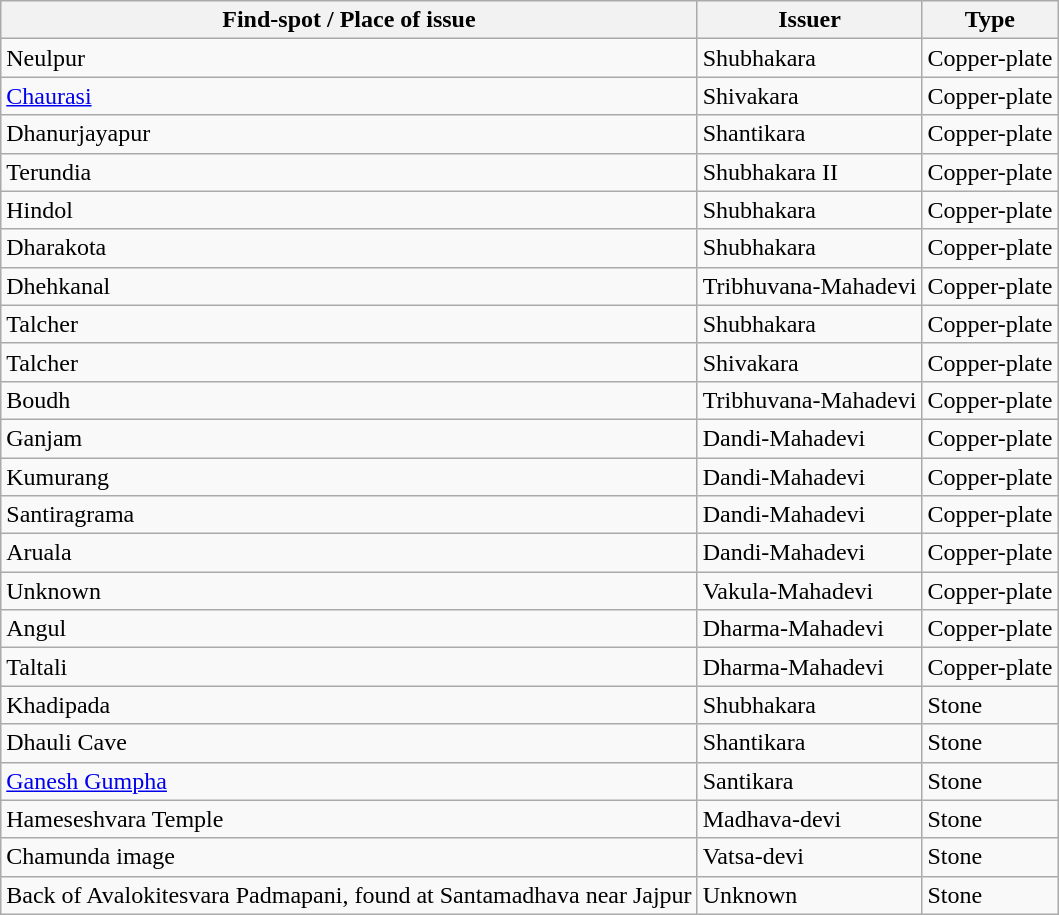<table class="wikitable">
<tr>
<th>Find-spot / Place of issue</th>
<th>Issuer</th>
<th>Type</th>
</tr>
<tr>
<td>Neulpur</td>
<td>Shubhakara</td>
<td>Copper-plate</td>
</tr>
<tr>
<td><a href='#'>Chaurasi</a></td>
<td>Shivakara</td>
<td>Copper-plate</td>
</tr>
<tr>
<td>Dhanurjayapur</td>
<td>Shantikara</td>
<td>Copper-plate</td>
</tr>
<tr>
<td>Terundia</td>
<td>Shubhakara II</td>
<td>Copper-plate</td>
</tr>
<tr>
<td>Hindol</td>
<td>Shubhakara</td>
<td>Copper-plate</td>
</tr>
<tr>
<td>Dharakota</td>
<td>Shubhakara</td>
<td>Copper-plate</td>
</tr>
<tr>
<td>Dhehkanal</td>
<td>Tribhuvana-Mahadevi</td>
<td>Copper-plate</td>
</tr>
<tr>
<td>Talcher</td>
<td>Shubhakara</td>
<td>Copper-plate</td>
</tr>
<tr>
<td>Talcher</td>
<td>Shivakara</td>
<td>Copper-plate</td>
</tr>
<tr>
<td>Boudh</td>
<td>Tribhuvana-Mahadevi</td>
<td>Copper-plate</td>
</tr>
<tr>
<td>Ganjam</td>
<td>Dandi-Mahadevi</td>
<td>Copper-plate</td>
</tr>
<tr>
<td>Kumurang</td>
<td>Dandi-Mahadevi</td>
<td>Copper-plate</td>
</tr>
<tr>
<td>Santiragrama</td>
<td>Dandi-Mahadevi</td>
<td>Copper-plate</td>
</tr>
<tr>
<td>Aruala</td>
<td>Dandi-Mahadevi</td>
<td>Copper-plate</td>
</tr>
<tr>
<td>Unknown</td>
<td>Vakula-Mahadevi</td>
<td>Copper-plate</td>
</tr>
<tr>
<td>Angul</td>
<td>Dharma-Mahadevi</td>
<td>Copper-plate</td>
</tr>
<tr>
<td>Taltali</td>
<td>Dharma-Mahadevi</td>
<td>Copper-plate</td>
</tr>
<tr>
<td>Khadipada</td>
<td>Shubhakara</td>
<td>Stone</td>
</tr>
<tr>
<td>Dhauli Cave</td>
<td>Shantikara</td>
<td>Stone</td>
</tr>
<tr>
<td><a href='#'>Ganesh Gumpha</a></td>
<td>Santikara</td>
<td>Stone</td>
</tr>
<tr>
<td>Hameseshvara Temple</td>
<td>Madhava-devi</td>
<td>Stone</td>
</tr>
<tr>
<td>Chamunda image</td>
<td>Vatsa-devi</td>
<td>Stone</td>
</tr>
<tr>
<td>Back of Avalokitesvara Padmapani, found at Santamadhava near Jajpur</td>
<td>Unknown</td>
<td>Stone</td>
</tr>
</table>
